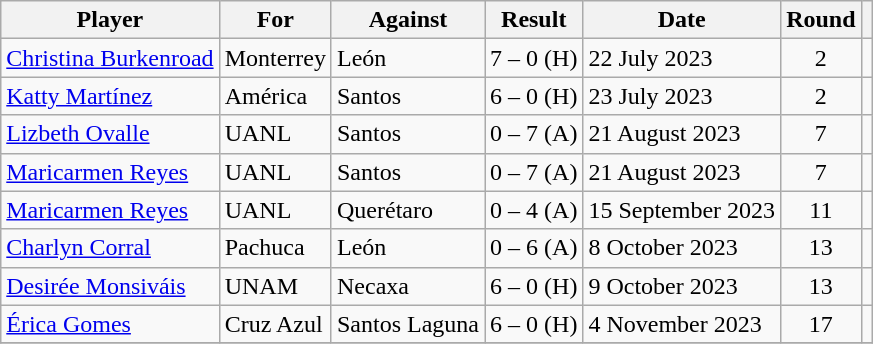<table class="wikitable sortable">
<tr>
<th>Player</th>
<th>For</th>
<th>Against</th>
<th>Result</th>
<th>Date</th>
<th>Round</th>
<th></th>
</tr>
<tr>
<td> <a href='#'>Christina Burkenroad</a></td>
<td>Monterrey</td>
<td>León</td>
<td align=center>7 – 0 (H)</td>
<td>22 July 2023</td>
<td align=center>2</td>
<td align=center></td>
</tr>
<tr>
<td> <a href='#'>Katty Martínez</a></td>
<td>América</td>
<td>Santos</td>
<td align=center>6 – 0 (H)</td>
<td>23 July 2023</td>
<td align=center>2</td>
<td align=center></td>
</tr>
<tr>
<td> <a href='#'>Lizbeth Ovalle</a></td>
<td>UANL</td>
<td>Santos</td>
<td align=center>0 – 7 (A)</td>
<td>21 August 2023</td>
<td align=center>7</td>
<td align=center></td>
</tr>
<tr>
<td> <a href='#'>Maricarmen Reyes</a></td>
<td>UANL</td>
<td>Santos</td>
<td align=center>0 – 7 (A)</td>
<td>21 August 2023</td>
<td align=center>7</td>
<td align=center></td>
</tr>
<tr>
<td> <a href='#'>Maricarmen Reyes</a></td>
<td>UANL</td>
<td>Querétaro</td>
<td align=center>0 – 4 (A)</td>
<td>15 September 2023</td>
<td align=center>11</td>
<td align=center></td>
</tr>
<tr>
<td> <a href='#'>Charlyn Corral</a></td>
<td>Pachuca</td>
<td>León</td>
<td align=center>0 – 6 (A)</td>
<td>8 October 2023</td>
<td align=center>13</td>
<td align=center></td>
</tr>
<tr>
<td> <a href='#'>Desirée Monsiváis</a></td>
<td>UNAM</td>
<td>Necaxa</td>
<td align=center>6 – 0 (H)</td>
<td>9 October 2023</td>
<td align=center>13</td>
<td align=center></td>
</tr>
<tr>
<td> <a href='#'>Érica Gomes</a></td>
<td>Cruz Azul</td>
<td>Santos Laguna</td>
<td align=center>6 – 0 (H)</td>
<td>4 November 2023</td>
<td align=center>17</td>
<td align=center></td>
</tr>
<tr>
</tr>
</table>
